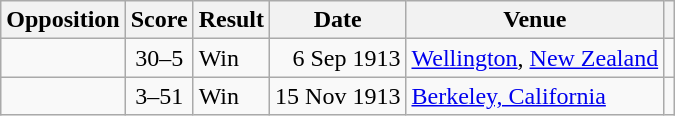<table class="wikitable sortable">
<tr>
<th>Opposition</th>
<th>Score</th>
<th>Result</th>
<th>Date</th>
<th>Venue</th>
<th scope="col" class="unsortable"></th>
</tr>
<tr>
<td></td>
<td align="center">30–5</td>
<td>Win</td>
<td align=right>6 Sep 1913</td>
<td><a href='#'>Wellington</a>, <a href='#'>New Zealand</a></td>
<td align="center"></td>
</tr>
<tr>
<td></td>
<td align="center">3–51</td>
<td>Win</td>
<td align=right>15 Nov 1913</td>
<td><a href='#'>Berkeley, California</a></td>
<td align="center"></td>
</tr>
</table>
